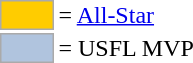<table>
<tr>
<td style="background-color:#FFCC00; border:1px solid #aaaaaa; width:2em;"></td>
<td>= <a href='#'>All-Star</a></td>
</tr>
<tr>
<td style="background-color:lightsteelblue; border:1px solid #aaaaaa; width:2em;"></td>
<td>= USFL MVP</td>
</tr>
</table>
